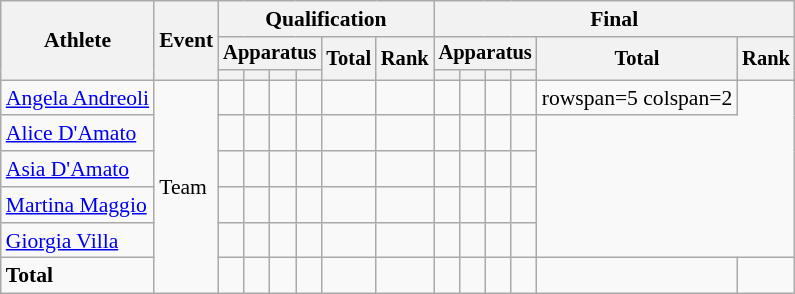<table class="wikitable" style="font-size:90%">
<tr>
<th rowspan=3>Athlete</th>
<th rowspan=3>Event</th>
<th colspan=6>Qualification</th>
<th colspan=6>Final</th>
</tr>
<tr style="font-size:95%">
<th colspan=4>Apparatus</th>
<th rowspan=2>Total</th>
<th rowspan=2>Rank</th>
<th colspan=4>Apparatus</th>
<th rowspan=2>Total</th>
<th rowspan=2>Rank</th>
</tr>
<tr style="font-size:95%">
<th></th>
<th></th>
<th></th>
<th></th>
<th></th>
<th></th>
<th></th>
<th></th>
</tr>
<tr align=center>
<td align=left><a href='#'>Angela Andreoli</a></td>
<td align=left rowspan=6>Team</td>
<td></td>
<td></td>
<td></td>
<td></td>
<td></td>
<td></td>
<td></td>
<td></td>
<td></td>
<td></td>
<td>rowspan=5 colspan=2</td>
</tr>
<tr align=center>
<td align=left><a href='#'>Alice D'Amato</a></td>
<td></td>
<td></td>
<td></td>
<td></td>
<td></td>
<td></td>
<td></td>
<td></td>
<td></td>
<td></td>
</tr>
<tr align=center>
<td align=left><a href='#'>Asia D'Amato</a></td>
<td></td>
<td></td>
<td></td>
<td></td>
<td></td>
<td></td>
<td></td>
<td></td>
<td></td>
<td></td>
</tr>
<tr align=center>
<td align=left><a href='#'>Martina Maggio</a></td>
<td></td>
<td></td>
<td></td>
<td></td>
<td></td>
<td></td>
<td></td>
<td></td>
<td></td>
<td></td>
</tr>
<tr align=center>
<td align=left><a href='#'>Giorgia Villa</a></td>
<td></td>
<td></td>
<td></td>
<td></td>
<td></td>
<td></td>
<td></td>
<td></td>
<td></td>
<td></td>
</tr>
<tr align=center>
<td align=left><strong>Total</strong></td>
<td></td>
<td></td>
<td></td>
<td></td>
<td></td>
<td></td>
<td></td>
<td></td>
<td></td>
<td></td>
<td></td>
<td></td>
</tr>
</table>
